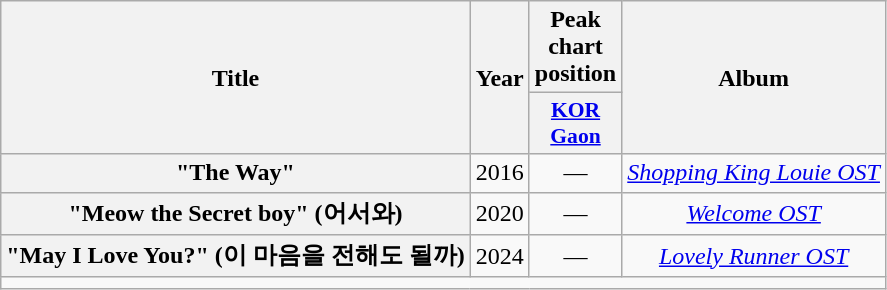<table class="wikitable plainrowheaders" style="text-align:center">
<tr>
<th scope="col" rowspan="2">Title</th>
<th scope="col" rowspan="2">Year</th>
<th scope="col">Peak chart position</th>
<th scope="col" rowspan="2">Album</th>
</tr>
<tr>
<th scope="col" style="font-size:90%; width:3em"><a href='#'>KOR<br>Gaon</a></th>
</tr>
<tr>
<th scope="row">"The Way"</th>
<td>2016</td>
<td>—</td>
<td><em><a href='#'>Shopping King Louie OST</a></em></td>
</tr>
<tr>
<th scope="row">"Meow the Secret boy" (어서와)</th>
<td>2020</td>
<td>—</td>
<td><em><a href='#'>Welcome OST</a></em></td>
</tr>
<tr>
<th scope="row">"May I Love You?" (이 마음을 전해도 될까)</th>
<td>2024</td>
<td>—</td>
<td><em><a href='#'>Lovely Runner OST</a></em></td>
</tr>
<tr>
<td colspan="4"></td>
</tr>
</table>
